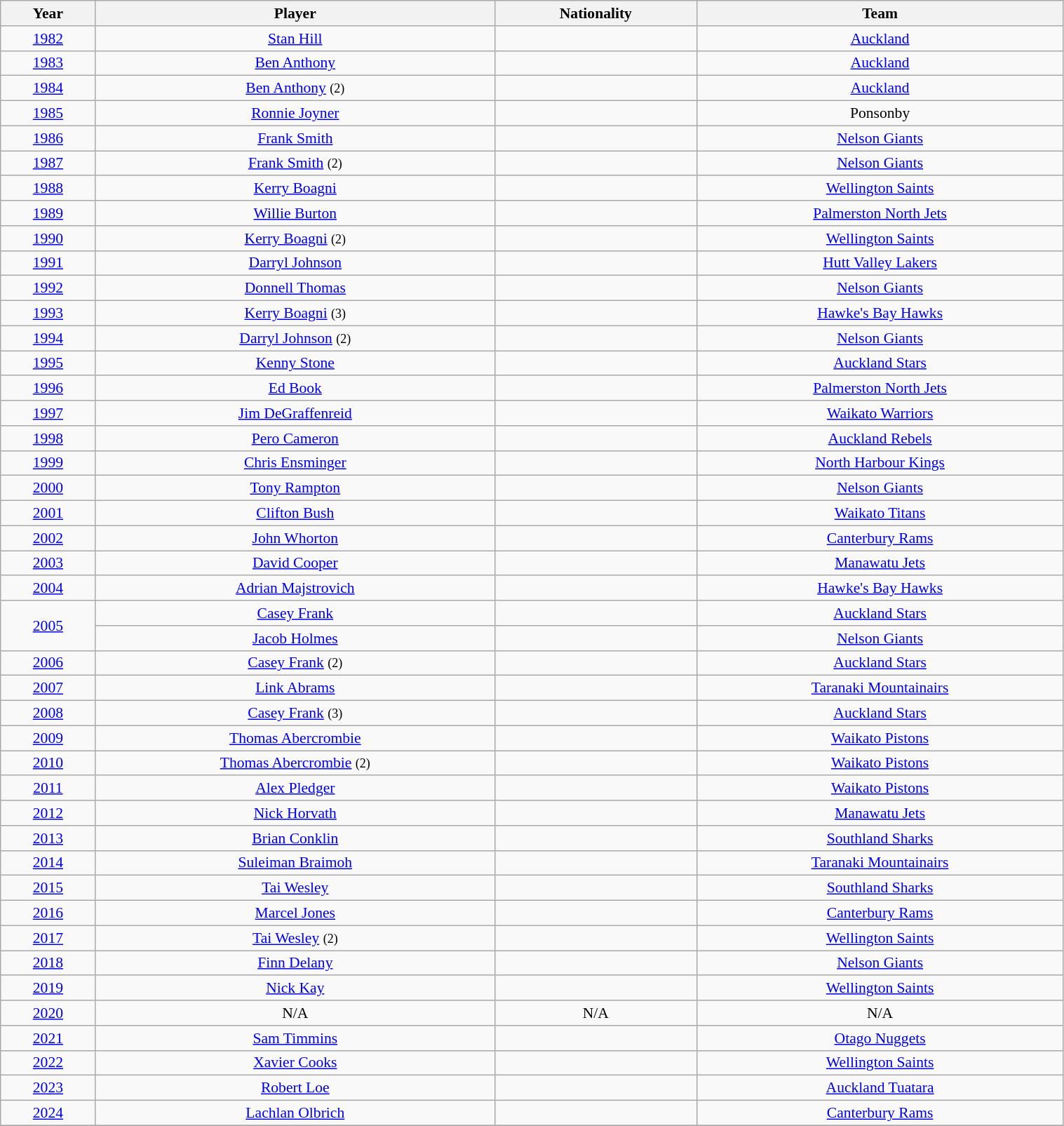<table class="wikitable" style="width: 80%; text-align:center; font-size:90%">
<tr>
<th>Year</th>
<th>Player</th>
<th>Nationality</th>
<th>Team</th>
</tr>
<tr>
<td><a href='#'>1982</a></td>
<td><a href='#'>Stan Hill</a></td>
<td></td>
<td><a href='#'>Auckland</a></td>
</tr>
<tr>
<td><a href='#'>1983</a></td>
<td><a href='#'>Ben Anthony</a></td>
<td></td>
<td><a href='#'>Auckland</a></td>
</tr>
<tr>
<td><a href='#'>1984</a></td>
<td><a href='#'>Ben Anthony</a> <small>(2)</small></td>
<td></td>
<td><a href='#'>Auckland</a></td>
</tr>
<tr>
<td><a href='#'>1985</a></td>
<td><a href='#'>Ronnie Joyner</a></td>
<td></td>
<td>Ponsonby</td>
</tr>
<tr>
<td><a href='#'>1986</a></td>
<td><a href='#'>Frank Smith</a></td>
<td></td>
<td><a href='#'>Nelson Giants</a></td>
</tr>
<tr>
<td><a href='#'>1987</a></td>
<td><a href='#'>Frank Smith</a> <small>(2)</small></td>
<td></td>
<td><a href='#'>Nelson Giants</a></td>
</tr>
<tr>
<td><a href='#'>1988</a></td>
<td><a href='#'>Kerry Boagni</a></td>
<td></td>
<td><a href='#'>Wellington Saints</a></td>
</tr>
<tr>
<td><a href='#'>1989</a></td>
<td><a href='#'>Willie Burton</a></td>
<td></td>
<td><a href='#'>Palmerston North Jets</a></td>
</tr>
<tr>
<td><a href='#'>1990</a></td>
<td><a href='#'>Kerry Boagni</a> <small>(2)</small></td>
<td></td>
<td><a href='#'>Wellington Saints</a></td>
</tr>
<tr>
<td><a href='#'>1991</a></td>
<td><a href='#'>Darryl Johnson</a></td>
<td></td>
<td><a href='#'>Hutt Valley Lakers</a></td>
</tr>
<tr>
<td><a href='#'>1992</a></td>
<td><a href='#'>Donnell Thomas</a></td>
<td></td>
<td><a href='#'>Nelson Giants</a></td>
</tr>
<tr>
<td><a href='#'>1993</a></td>
<td><a href='#'>Kerry Boagni</a> <small>(3)</small></td>
<td></td>
<td><a href='#'>Hawke's Bay Hawks</a></td>
</tr>
<tr>
<td><a href='#'>1994</a></td>
<td><a href='#'>Darryl Johnson</a> <small>(2)</small></td>
<td></td>
<td><a href='#'>Nelson Giants</a></td>
</tr>
<tr>
<td><a href='#'>1995</a></td>
<td><a href='#'>Kenny Stone</a></td>
<td></td>
<td><a href='#'>Auckland Stars</a></td>
</tr>
<tr>
<td><a href='#'>1996</a></td>
<td><a href='#'>Ed Book</a></td>
<td></td>
<td><a href='#'>Palmerston North Jets</a></td>
</tr>
<tr>
<td><a href='#'>1997</a></td>
<td><a href='#'>Jim DeGraffenreid</a></td>
<td></td>
<td><a href='#'>Waikato Warriors</a></td>
</tr>
<tr>
<td><a href='#'>1998</a></td>
<td><a href='#'>Pero Cameron</a></td>
<td></td>
<td><a href='#'>Auckland Rebels</a></td>
</tr>
<tr>
<td><a href='#'>1999</a></td>
<td><a href='#'>Chris Ensminger</a></td>
<td></td>
<td><a href='#'>North Harbour Kings</a></td>
</tr>
<tr>
<td><a href='#'>2000</a></td>
<td><a href='#'>Tony Rampton</a></td>
<td></td>
<td><a href='#'>Nelson Giants</a></td>
</tr>
<tr>
<td><a href='#'>2001</a></td>
<td><a href='#'>Clifton Bush</a></td>
<td></td>
<td><a href='#'>Waikato Titans</a></td>
</tr>
<tr>
<td><a href='#'>2002</a></td>
<td><a href='#'>John Whorton</a></td>
<td></td>
<td><a href='#'>Canterbury Rams</a></td>
</tr>
<tr>
<td><a href='#'>2003</a></td>
<td><a href='#'>David Cooper</a></td>
<td></td>
<td><a href='#'>Manawatu Jets</a></td>
</tr>
<tr>
<td><a href='#'>2004</a></td>
<td><a href='#'>Adrian Majstrovich</a></td>
<td></td>
<td><a href='#'>Hawke's Bay Hawks</a></td>
</tr>
<tr>
<td rowspan="2"><a href='#'>2005</a></td>
<td><a href='#'>Casey Frank</a></td>
<td></td>
<td><a href='#'>Auckland Stars</a></td>
</tr>
<tr>
<td><a href='#'>Jacob Holmes</a></td>
<td></td>
<td><a href='#'>Nelson Giants</a></td>
</tr>
<tr>
<td><a href='#'>2006</a></td>
<td><a href='#'>Casey Frank</a> <small>(2)</small></td>
<td></td>
<td><a href='#'>Auckland Stars</a></td>
</tr>
<tr>
<td><a href='#'>2007</a></td>
<td><a href='#'>Link Abrams</a></td>
<td></td>
<td><a href='#'>Taranaki Mountainairs</a></td>
</tr>
<tr>
<td><a href='#'>2008</a></td>
<td><a href='#'>Casey Frank</a> <small>(3)</small></td>
<td></td>
<td><a href='#'>Auckland Stars</a></td>
</tr>
<tr>
<td><a href='#'>2009</a></td>
<td><a href='#'>Thomas Abercrombie</a></td>
<td></td>
<td><a href='#'>Waikato Pistons</a></td>
</tr>
<tr>
<td><a href='#'>2010</a></td>
<td><a href='#'>Thomas Abercrombie</a> <small>(2)</small></td>
<td></td>
<td><a href='#'>Waikato Pistons</a></td>
</tr>
<tr>
<td><a href='#'>2011</a></td>
<td><a href='#'>Alex Pledger</a></td>
<td></td>
<td><a href='#'>Waikato Pistons</a></td>
</tr>
<tr>
<td><a href='#'>2012</a></td>
<td><a href='#'>Nick Horvath</a></td>
<td></td>
<td><a href='#'>Manawatu Jets</a></td>
</tr>
<tr>
<td><a href='#'>2013</a></td>
<td><a href='#'>Brian Conklin</a></td>
<td></td>
<td><a href='#'>Southland Sharks</a></td>
</tr>
<tr>
<td><a href='#'>2014</a></td>
<td><a href='#'>Suleiman Braimoh</a></td>
<td></td>
<td><a href='#'>Taranaki Mountainairs</a></td>
</tr>
<tr>
<td><a href='#'>2015</a></td>
<td><a href='#'>Tai Wesley</a></td>
<td></td>
<td><a href='#'>Southland Sharks</a></td>
</tr>
<tr>
<td><a href='#'>2016</a></td>
<td><a href='#'>Marcel Jones</a></td>
<td></td>
<td><a href='#'>Canterbury Rams</a></td>
</tr>
<tr>
<td><a href='#'>2017</a></td>
<td><a href='#'>Tai Wesley</a> <small>(2)</small></td>
<td></td>
<td><a href='#'>Wellington Saints</a></td>
</tr>
<tr>
<td><a href='#'>2018</a></td>
<td><a href='#'>Finn Delany</a></td>
<td></td>
<td><a href='#'>Nelson Giants</a></td>
</tr>
<tr>
<td><a href='#'>2019</a></td>
<td><a href='#'>Nick Kay</a></td>
<td></td>
<td><a href='#'>Wellington Saints</a></td>
</tr>
<tr>
<td><a href='#'>2020</a></td>
<td>N/A</td>
<td>N/A</td>
<td>N/A</td>
</tr>
<tr>
<td><a href='#'>2021</a></td>
<td><a href='#'>Sam Timmins</a></td>
<td></td>
<td><a href='#'>Otago Nuggets</a></td>
</tr>
<tr>
<td><a href='#'>2022</a></td>
<td><a href='#'>Xavier Cooks</a></td>
<td></td>
<td><a href='#'>Wellington Saints</a></td>
</tr>
<tr>
<td><a href='#'>2023</a></td>
<td><a href='#'>Robert Loe</a></td>
<td></td>
<td><a href='#'>Auckland Tuatara</a></td>
</tr>
<tr>
<td><a href='#'>2024</a></td>
<td><a href='#'>Lachlan Olbrich</a></td>
<td></td>
<td><a href='#'>Canterbury Rams</a></td>
</tr>
<tr>
</tr>
</table>
